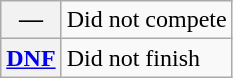<table class="wikitable">
<tr>
<th scope="row">—</th>
<td>Did not compete</td>
</tr>
<tr>
<th scope="row"><a href='#'>DNF</a></th>
<td>Did not finish</td>
</tr>
</table>
